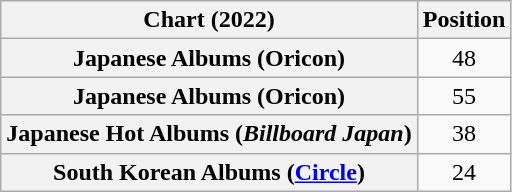<table class="wikitable plainrowheaders" style="text-align:center">
<tr>
<th scope="col">Chart (2022)</th>
<th scope="col">Position</th>
</tr>
<tr>
<th scope="row">Japanese Albums (Oricon)</th>
<td>48</td>
</tr>
<tr>
<th scope="row">Japanese Albums (Oricon)<br></th>
<td>55</td>
</tr>
<tr>
<th scope="row">Japanese Hot Albums (<em>Billboard Japan</em>)</th>
<td>38</td>
</tr>
<tr>
<th scope="row">South Korean Albums (<a href='#'>Circle</a>)</th>
<td>24</td>
</tr>
</table>
